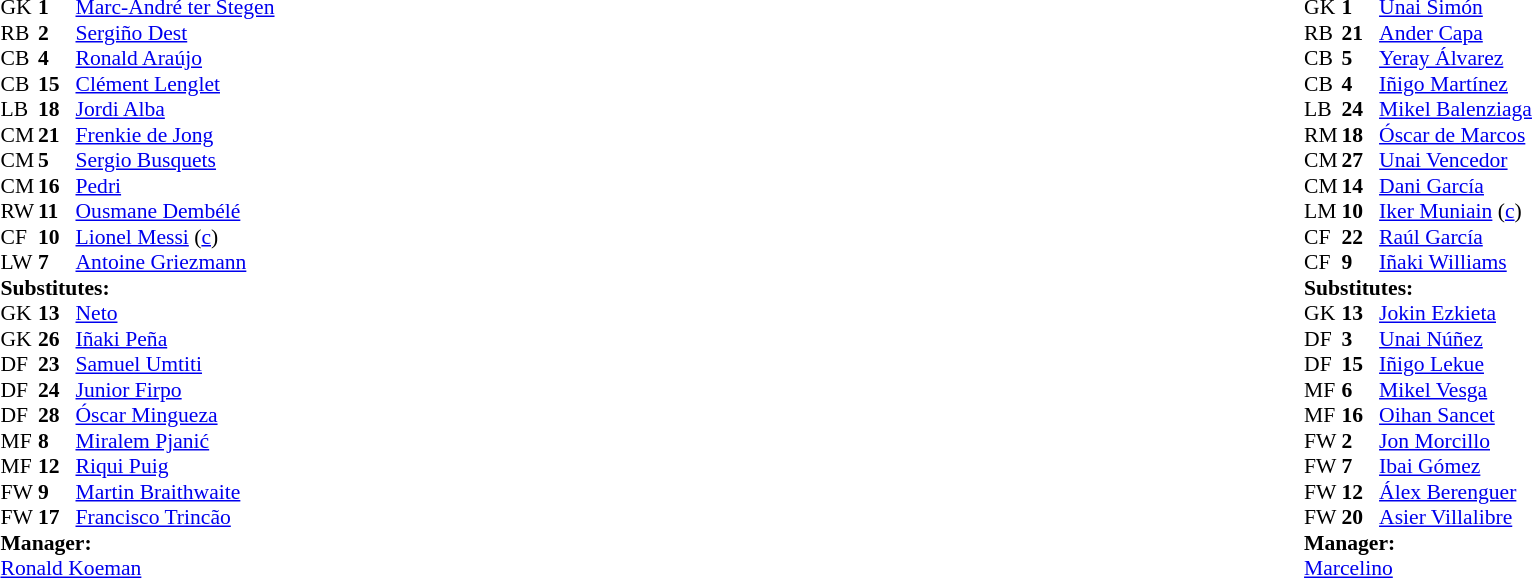<table width="100%">
<tr>
<td valign="top" width="40%"><br><table style="font-size:90%" cellspacing="0" cellpadding="0">
<tr>
<th width=25></th>
<th width=25></th>
</tr>
<tr>
<td>GK</td>
<td><strong>1</strong></td>
<td> <a href='#'>Marc-André ter Stegen</a></td>
</tr>
<tr>
<td>RB</td>
<td><strong>2</strong></td>
<td> <a href='#'>Sergiño Dest</a></td>
<td></td>
<td></td>
</tr>
<tr>
<td>CB</td>
<td><strong>4</strong></td>
<td> <a href='#'>Ronald Araújo</a></td>
</tr>
<tr>
<td>CB</td>
<td><strong>15</strong></td>
<td> <a href='#'>Clément Lenglet</a></td>
<td></td>
<td></td>
</tr>
<tr>
<td>LB</td>
<td><strong>18</strong></td>
<td> <a href='#'>Jordi Alba</a></td>
<td></td>
</tr>
<tr>
<td>CM</td>
<td><strong>21</strong></td>
<td> <a href='#'>Frenkie de Jong</a></td>
</tr>
<tr>
<td>CM</td>
<td><strong>5</strong></td>
<td> <a href='#'>Sergio Busquets</a></td>
<td></td>
<td></td>
</tr>
<tr>
<td>CM</td>
<td><strong>16</strong></td>
<td> <a href='#'>Pedri</a></td>
<td></td>
<td></td>
</tr>
<tr>
<td>RW</td>
<td><strong>11</strong></td>
<td> <a href='#'>Ousmane Dembélé</a></td>
<td></td>
<td></td>
</tr>
<tr>
<td>CF</td>
<td><strong>10</strong></td>
<td> <a href='#'>Lionel Messi</a> (<a href='#'>c</a>)</td>
<td></td>
</tr>
<tr>
<td>LW</td>
<td><strong>7</strong></td>
<td> <a href='#'>Antoine Griezmann</a></td>
</tr>
<tr>
<td colspan=3><strong>Substitutes:</strong></td>
</tr>
<tr>
<td>GK</td>
<td><strong>13</strong></td>
<td> <a href='#'>Neto</a></td>
</tr>
<tr>
<td>GK</td>
<td><strong>26</strong></td>
<td> <a href='#'>Iñaki Peña</a></td>
</tr>
<tr>
<td>DF</td>
<td><strong>23</strong></td>
<td> <a href='#'>Samuel Umtiti</a></td>
</tr>
<tr>
<td>DF</td>
<td><strong>24</strong></td>
<td> <a href='#'>Junior Firpo</a></td>
</tr>
<tr>
<td>DF</td>
<td><strong>28</strong></td>
<td> <a href='#'>Óscar Mingueza</a></td>
<td></td>
<td></td>
</tr>
<tr>
<td>MF</td>
<td><strong>8</strong></td>
<td> <a href='#'>Miralem Pjanić</a></td>
<td></td>
<td></td>
</tr>
<tr>
<td>MF</td>
<td><strong>12</strong></td>
<td> <a href='#'>Riqui Puig</a></td>
<td></td>
<td></td>
</tr>
<tr>
<td>FW</td>
<td><strong>9</strong></td>
<td> <a href='#'>Martin Braithwaite</a></td>
<td></td>
<td></td>
</tr>
<tr>
<td>FW</td>
<td><strong>17</strong></td>
<td> <a href='#'>Francisco Trincão</a></td>
<td></td>
<td></td>
</tr>
<tr>
<td colspan=3><strong>Manager:</strong></td>
</tr>
<tr>
<td colspan=3> <a href='#'>Ronald Koeman</a></td>
</tr>
</table>
</td>
<td valign="top"></td>
<td valign="top" width="50%"><br><table style="font-size:90%; margin:auto" cellspacing="0" cellpadding="0">
<tr>
<th width=25></th>
<th width=25></th>
</tr>
<tr>
<td>GK</td>
<td><strong>1</strong></td>
<td> <a href='#'>Unai Simón</a></td>
</tr>
<tr>
<td>RB</td>
<td><strong>21</strong></td>
<td> <a href='#'>Ander Capa</a></td>
<td></td>
<td></td>
</tr>
<tr>
<td>CB</td>
<td><strong>5</strong></td>
<td> <a href='#'>Yeray Álvarez</a></td>
</tr>
<tr>
<td>CB</td>
<td><strong>4</strong></td>
<td> <a href='#'>Iñigo Martínez</a></td>
<td></td>
<td></td>
</tr>
<tr>
<td>LB</td>
<td><strong>24</strong></td>
<td> <a href='#'>Mikel Balenziaga</a></td>
<td></td>
<td></td>
</tr>
<tr>
<td>RM</td>
<td><strong>18</strong></td>
<td> <a href='#'>Óscar de Marcos</a></td>
</tr>
<tr>
<td>CM</td>
<td><strong>27</strong></td>
<td> <a href='#'>Unai Vencedor</a></td>
<td></td>
<td></td>
</tr>
<tr>
<td>CM</td>
<td><strong>14</strong></td>
<td> <a href='#'>Dani García</a></td>
<td></td>
</tr>
<tr>
<td>LM</td>
<td><strong>10</strong></td>
<td> <a href='#'>Iker Muniain</a> (<a href='#'>c</a>)</td>
</tr>
<tr>
<td>CF</td>
<td><strong>22</strong></td>
<td> <a href='#'>Raúl García</a></td>
<td></td>
<td></td>
</tr>
<tr>
<td>CF</td>
<td><strong>9</strong></td>
<td> <a href='#'>Iñaki Williams</a></td>
<td></td>
<td></td>
</tr>
<tr>
<td colspan=3><strong>Substitutes:</strong></td>
</tr>
<tr>
<td>GK</td>
<td><strong>13</strong></td>
<td> <a href='#'>Jokin Ezkieta</a></td>
</tr>
<tr>
<td>DF</td>
<td><strong>3</strong></td>
<td> <a href='#'>Unai Núñez</a></td>
<td></td>
<td></td>
</tr>
<tr>
<td>DF</td>
<td><strong>15</strong></td>
<td> <a href='#'>Iñigo Lekue</a></td>
<td></td>
<td></td>
</tr>
<tr>
<td>MF</td>
<td><strong>6</strong></td>
<td> <a href='#'>Mikel Vesga</a></td>
<td></td>
<td></td>
</tr>
<tr>
<td>MF</td>
<td><strong>16</strong></td>
<td> <a href='#'>Oihan Sancet</a></td>
</tr>
<tr>
<td>FW</td>
<td><strong>2</strong></td>
<td> <a href='#'>Jon Morcillo</a></td>
<td></td>
<td></td>
</tr>
<tr>
<td>FW</td>
<td><strong>7</strong></td>
<td> <a href='#'>Ibai Gómez</a></td>
</tr>
<tr>
<td>FW</td>
<td><strong>12</strong></td>
<td> <a href='#'>Álex Berenguer</a></td>
<td></td>
<td></td>
</tr>
<tr>
<td>FW</td>
<td><strong>20</strong></td>
<td> <a href='#'>Asier Villalibre</a></td>
<td></td>
<td></td>
</tr>
<tr>
<td colspan=3><strong>Manager:</strong></td>
</tr>
<tr>
<td colspan=3> <a href='#'>Marcelino</a></td>
</tr>
</table>
</td>
</tr>
</table>
